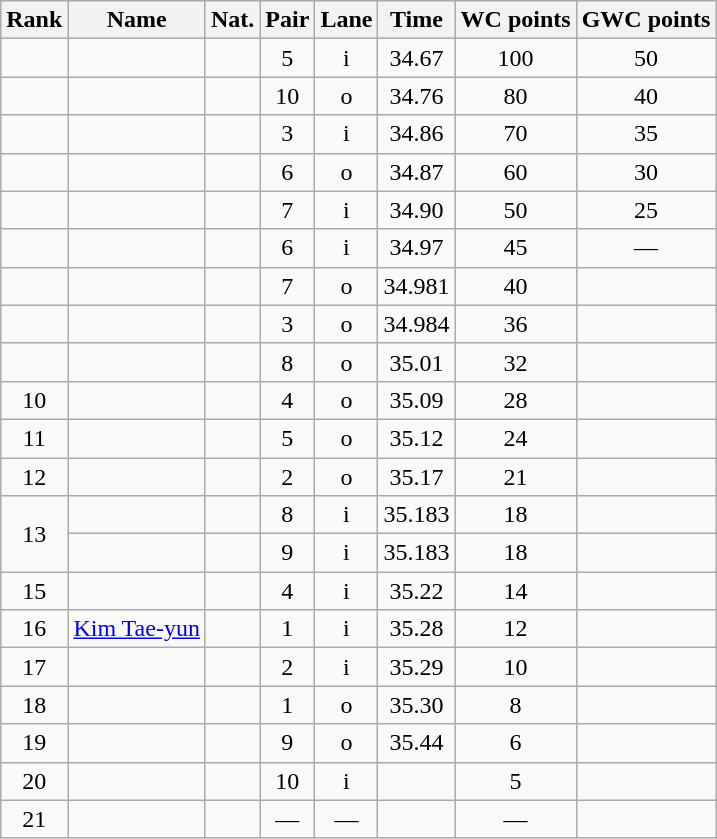<table class="wikitable sortable" style="text-align:center">
<tr>
<th>Rank</th>
<th>Name</th>
<th>Nat.</th>
<th>Pair</th>
<th>Lane</th>
<th>Time</th>
<th>WC points</th>
<th>GWC points</th>
</tr>
<tr>
<td></td>
<td align=left></td>
<td></td>
<td>5</td>
<td>i</td>
<td>34.67</td>
<td>100</td>
<td>50</td>
</tr>
<tr>
<td></td>
<td align=left></td>
<td></td>
<td>10</td>
<td>o</td>
<td>34.76</td>
<td>80</td>
<td>40</td>
</tr>
<tr>
<td></td>
<td align=left></td>
<td></td>
<td>3</td>
<td>i</td>
<td>34.86</td>
<td>70</td>
<td>35</td>
</tr>
<tr>
<td></td>
<td align=left></td>
<td></td>
<td>6</td>
<td>o</td>
<td>34.87</td>
<td>60</td>
<td>30</td>
</tr>
<tr>
<td></td>
<td align=left></td>
<td></td>
<td>7</td>
<td>i</td>
<td>34.90</td>
<td>50</td>
<td>25</td>
</tr>
<tr>
<td></td>
<td align=left></td>
<td></td>
<td>6</td>
<td>i</td>
<td>34.97</td>
<td>45</td>
<td>—</td>
</tr>
<tr>
<td></td>
<td align=left></td>
<td></td>
<td>7</td>
<td>o</td>
<td>34.981</td>
<td>40</td>
<td></td>
</tr>
<tr>
<td></td>
<td align=left></td>
<td></td>
<td>3</td>
<td>o</td>
<td>34.984</td>
<td>36</td>
<td></td>
</tr>
<tr>
<td></td>
<td align=left></td>
<td></td>
<td>8</td>
<td>o</td>
<td>35.01</td>
<td>32</td>
<td></td>
</tr>
<tr>
<td>10</td>
<td align=left></td>
<td></td>
<td>4</td>
<td>o</td>
<td>35.09</td>
<td>28</td>
<td></td>
</tr>
<tr>
<td>11</td>
<td align=left></td>
<td></td>
<td>5</td>
<td>o</td>
<td>35.12</td>
<td>24</td>
<td></td>
</tr>
<tr>
<td>12</td>
<td align=left></td>
<td></td>
<td>2</td>
<td>o</td>
<td>35.17</td>
<td>21</td>
<td></td>
</tr>
<tr>
<td rowspan=2>13</td>
<td align=left></td>
<td></td>
<td>8</td>
<td>i</td>
<td>35.183</td>
<td>18</td>
<td></td>
</tr>
<tr>
<td align=left></td>
<td></td>
<td>9</td>
<td>i</td>
<td>35.183</td>
<td>18</td>
<td></td>
</tr>
<tr>
<td>15</td>
<td align=left></td>
<td></td>
<td>4</td>
<td>i</td>
<td>35.22</td>
<td>14</td>
<td></td>
</tr>
<tr>
<td>16</td>
<td align=left><a href='#'>Kim Tae-yun</a></td>
<td></td>
<td>1</td>
<td>i</td>
<td>35.28</td>
<td>12</td>
<td></td>
</tr>
<tr>
<td>17</td>
<td align=left></td>
<td></td>
<td>2</td>
<td>i</td>
<td>35.29</td>
<td>10</td>
<td></td>
</tr>
<tr>
<td>18</td>
<td align=left></td>
<td></td>
<td>1</td>
<td>o</td>
<td>35.30</td>
<td>8</td>
<td></td>
</tr>
<tr>
<td>19</td>
<td align=left></td>
<td></td>
<td>9</td>
<td>o</td>
<td>35.44</td>
<td>6</td>
<td></td>
</tr>
<tr>
<td>20</td>
<td align=left></td>
<td></td>
<td>10</td>
<td>i</td>
<td></td>
<td>5</td>
<td></td>
</tr>
<tr>
<td>21</td>
<td align=left></td>
<td></td>
<td>—</td>
<td>—</td>
<td></td>
<td>—</td>
<td></td>
</tr>
</table>
